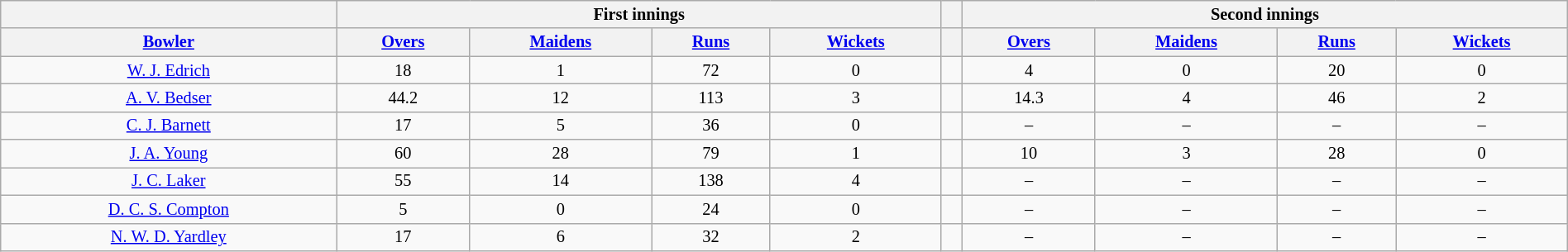<table class="wikitable" style="font-size: 85%; text-align: center; width: 100%;">
<tr>
<th></th>
<th colspan="4">First innings</th>
<th></th>
<th colspan="4">Second innings</th>
</tr>
<tr>
<th><a href='#'>Bowler</a></th>
<th><a href='#'>Overs</a></th>
<th><a href='#'>Maidens</a></th>
<th><a href='#'>Runs</a></th>
<th><a href='#'>Wickets</a></th>
<th></th>
<th><a href='#'>Overs</a></th>
<th><a href='#'>Maidens</a></th>
<th><a href='#'>Runs</a></th>
<th><a href='#'>Wickets</a></th>
</tr>
<tr>
<td><a href='#'>W. J. Edrich</a></td>
<td>18</td>
<td>1</td>
<td>72</td>
<td>0</td>
<td></td>
<td>4</td>
<td>0</td>
<td>20</td>
<td>0</td>
</tr>
<tr>
<td><a href='#'>A. V. Bedser</a></td>
<td>44.2</td>
<td>12</td>
<td>113</td>
<td>3</td>
<td></td>
<td>14.3</td>
<td>4</td>
<td>46</td>
<td>2</td>
</tr>
<tr>
<td><a href='#'>C. J. Barnett</a></td>
<td>17</td>
<td>5</td>
<td>36</td>
<td>0</td>
<td></td>
<td>–</td>
<td>–</td>
<td>–</td>
<td>–</td>
</tr>
<tr>
<td><a href='#'>J. A. Young</a></td>
<td>60</td>
<td>28</td>
<td>79</td>
<td>1</td>
<td></td>
<td>10</td>
<td>3</td>
<td>28</td>
<td>0</td>
</tr>
<tr>
<td><a href='#'>J. C. Laker</a></td>
<td>55</td>
<td>14</td>
<td>138</td>
<td>4</td>
<td></td>
<td>–</td>
<td>–</td>
<td>–</td>
<td>–</td>
</tr>
<tr>
<td><a href='#'>D. C. S. Compton</a></td>
<td>5</td>
<td>0</td>
<td>24</td>
<td>0</td>
<td></td>
<td>–</td>
<td>–</td>
<td>–</td>
<td>–</td>
</tr>
<tr>
<td><a href='#'>N. W. D. Yardley</a></td>
<td>17</td>
<td>6</td>
<td>32</td>
<td>2</td>
<td></td>
<td>–</td>
<td>–</td>
<td>–</td>
<td>–</td>
</tr>
</table>
